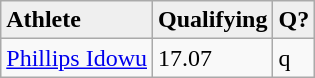<table class="wikitable">
<tr>
<td !align="center" bgcolor="efefef"><strong>Athlete</strong></td>
<td !align="center" bgcolor="efefef"><strong>Qualifying</strong></td>
<td !align="center" bgcolor="efefef"><strong>Q?</strong></td>
</tr>
<tr>
<td><a href='#'>Phillips Idowu</a></td>
<td>17.07</td>
<td>q</td>
</tr>
</table>
